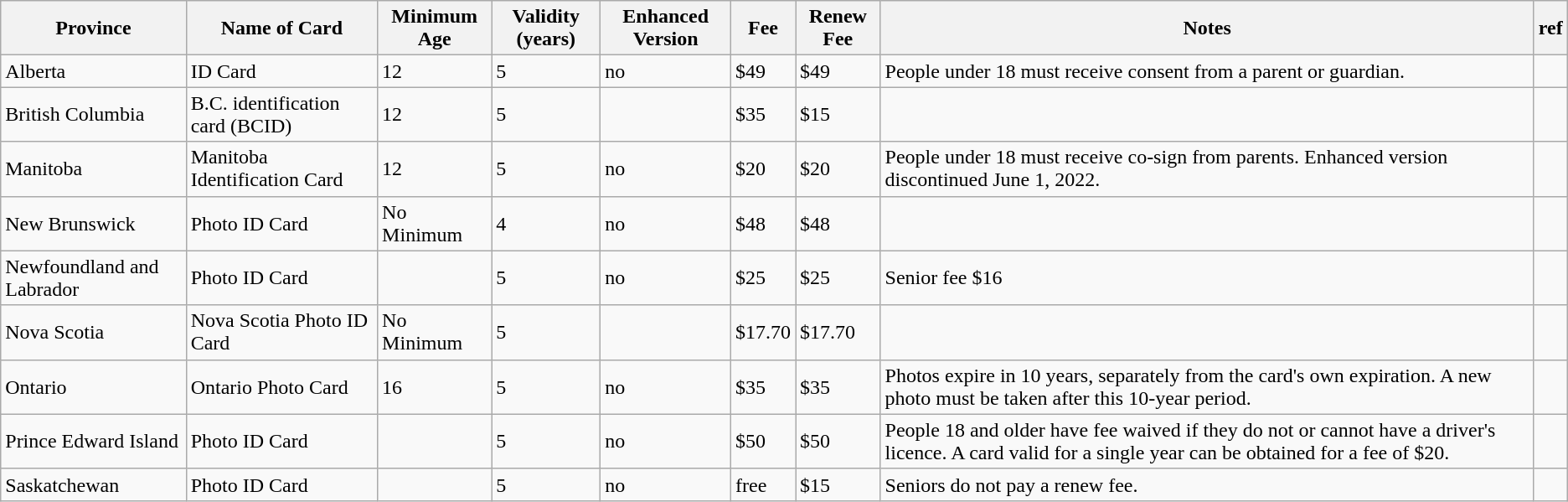<table class="wikitable">
<tr>
<th>Province</th>
<th>Name of Card</th>
<th>Minimum Age</th>
<th>Validity (years)</th>
<th>Enhanced Version</th>
<th>Fee</th>
<th>Renew Fee</th>
<th>Notes</th>
<th>ref</th>
</tr>
<tr>
<td>Alberta</td>
<td>ID Card</td>
<td>12</td>
<td>5</td>
<td>no</td>
<td>$49</td>
<td>$49</td>
<td>People under 18 must receive consent from a parent or guardian.</td>
<td></td>
</tr>
<tr>
<td>British Columbia</td>
<td>B.C. identification card (BCID)</td>
<td>12</td>
<td>5</td>
<td></td>
<td>$35</td>
<td>$15</td>
<td></td>
<td></td>
</tr>
<tr>
<td>Manitoba</td>
<td>Manitoba Identification Card</td>
<td>12</td>
<td>5</td>
<td>no</td>
<td>$20</td>
<td>$20</td>
<td>People under 18 must receive co-sign from parents. Enhanced version discontinued June 1, 2022.</td>
<td></td>
</tr>
<tr>
<td>New Brunswick</td>
<td>Photo ID Card</td>
<td>No Minimum</td>
<td>4</td>
<td>no</td>
<td>$48</td>
<td>$48</td>
<td></td>
<td></td>
</tr>
<tr>
<td>Newfoundland and Labrador</td>
<td>Photo ID Card</td>
<td></td>
<td>5</td>
<td>no</td>
<td>$25</td>
<td>$25</td>
<td>Senior fee $16</td>
<td></td>
</tr>
<tr>
<td>Nova Scotia</td>
<td>Nova Scotia Photo ID Card</td>
<td>No Minimum</td>
<td>5</td>
<td></td>
<td>$17.70</td>
<td>$17.70</td>
<td></td>
<td></td>
</tr>
<tr>
<td>Ontario</td>
<td>Ontario Photo Card</td>
<td>16</td>
<td>5</td>
<td>no</td>
<td>$35</td>
<td>$35</td>
<td>Photos expire in 10 years, separately from the card's own expiration. A new photo must be taken after this 10-year period.</td>
<td></td>
</tr>
<tr>
<td>Prince Edward Island</td>
<td>Photo ID Card</td>
<td></td>
<td>5</td>
<td>no</td>
<td>$50</td>
<td>$50</td>
<td>People 18 and older have fee waived if they do not or cannot have a driver's licence. A card valid for a single year can be obtained for a fee of $20.</td>
<td></td>
</tr>
<tr>
<td>Saskatchewan</td>
<td>Photo ID Card</td>
<td></td>
<td>5</td>
<td>no</td>
<td>free</td>
<td>$15</td>
<td>Seniors do not pay a renew fee.</td>
<td></td>
</tr>
</table>
